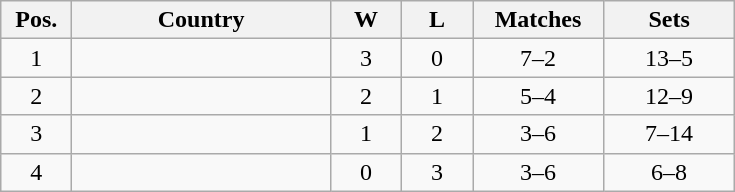<table class="wikitable" style="text-align:center;">
<tr>
<th width=40>Pos.</th>
<th width=165>Country</th>
<th width=40>W</th>
<th width=40>L</th>
<th width=80>Matches</th>
<th width=80>Sets</th>
</tr>
<tr>
<td>1</td>
<td style="text-align:left;"></td>
<td>3</td>
<td>0</td>
<td>7–2</td>
<td>13–5</td>
</tr>
<tr>
<td>2</td>
<td style="text-align:left;"></td>
<td>2</td>
<td>1</td>
<td>5–4</td>
<td>12–9</td>
</tr>
<tr>
<td>3</td>
<td style="text-align:left;"></td>
<td>1</td>
<td>2</td>
<td>3–6</td>
<td>7–14</td>
</tr>
<tr>
<td>4</td>
<td style="text-align:left;"></td>
<td>0</td>
<td>3</td>
<td>3–6</td>
<td>6–8</td>
</tr>
</table>
